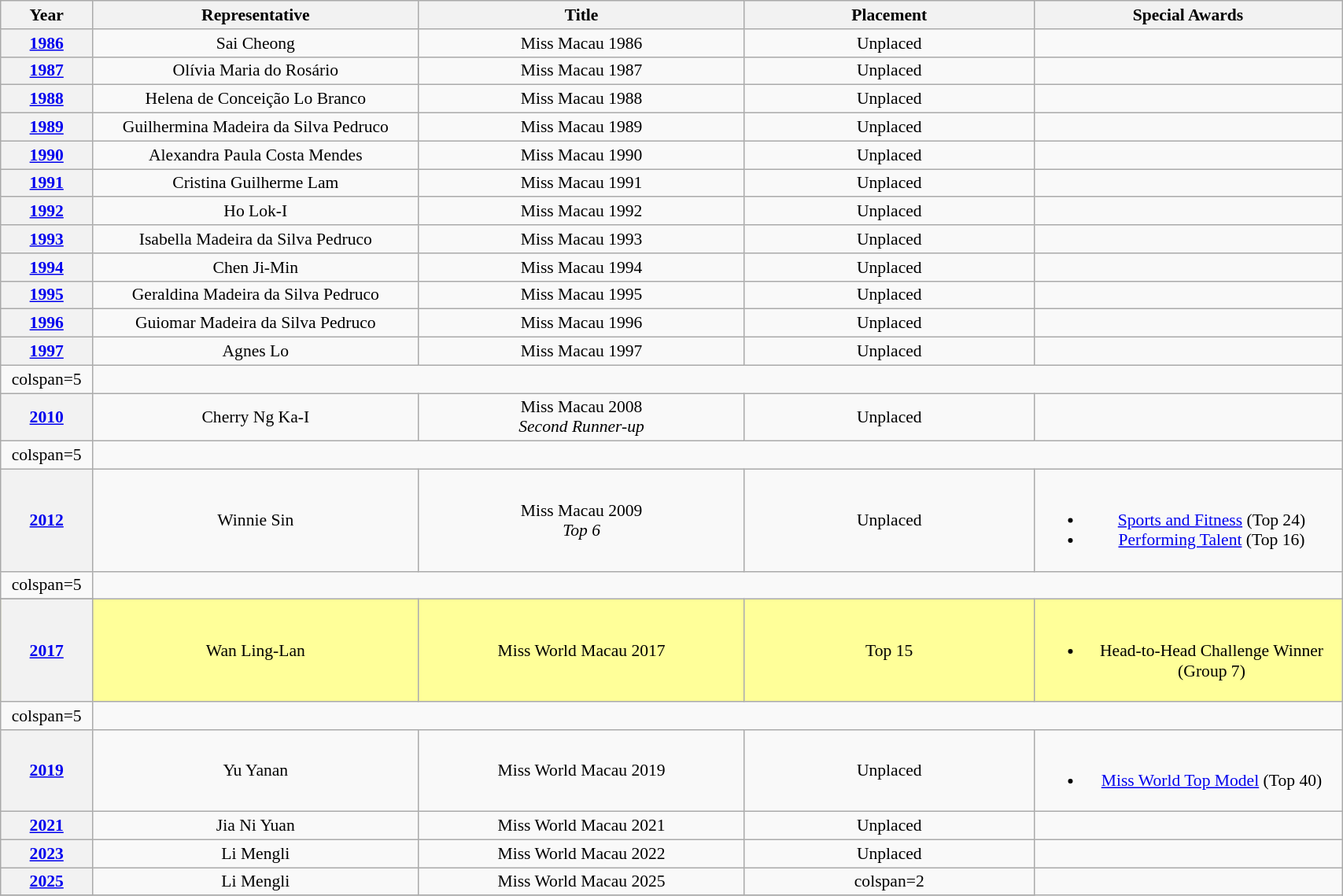<table class="wikitable" style="text-align:center; font-size:90%; line-height:17px; width:90%;">
<tr>
<th style="width:03%;" scope="col">Year</th>
<th style="width:18%;" scope="col">Representative</th>
<th style="width:18%;" scope="col">Title</th>
<th style="width:16%;" scope="col">Placement</th>
<th style="width:17%;" scope="col">Special Awards</th>
</tr>
<tr>
<th><a href='#'>1986</a></th>
<td>Sai Cheong</td>
<td>Miss Macau 1986</td>
<td>Unplaced</td>
<td></td>
</tr>
<tr>
<th><a href='#'>1987</a></th>
<td>Olívia Maria do Rosário</td>
<td>Miss Macau 1987</td>
<td>Unplaced</td>
<td></td>
</tr>
<tr>
<th><a href='#'>1988</a></th>
<td>Helena de Conceição Lo Branco</td>
<td>Miss Macau 1988</td>
<td>Unplaced</td>
<td></td>
</tr>
<tr>
<th><a href='#'>1989</a></th>
<td>Guilhermina Madeira da Silva Pedruco</td>
<td>Miss Macau 1989</td>
<td>Unplaced</td>
<td></td>
</tr>
<tr>
<th><a href='#'>1990</a></th>
<td>Alexandra Paula Costa Mendes</td>
<td>Miss Macau 1990</td>
<td>Unplaced</td>
<td></td>
</tr>
<tr>
<th><a href='#'>1991</a></th>
<td>Cristina Guilherme Lam</td>
<td>Miss Macau 1991</td>
<td>Unplaced</td>
<td></td>
</tr>
<tr>
<th><a href='#'>1992</a></th>
<td>Ho Lok-I</td>
<td>Miss Macau 1992</td>
<td>Unplaced</td>
<td></td>
</tr>
<tr>
<th><a href='#'>1993</a></th>
<td>Isabella Madeira da Silva Pedruco</td>
<td>Miss Macau 1993</td>
<td>Unplaced</td>
<td></td>
</tr>
<tr>
<th><a href='#'>1994</a></th>
<td>Chen Ji-Min</td>
<td>Miss Macau 1994</td>
<td>Unplaced</td>
<td></td>
</tr>
<tr>
<th><a href='#'>1995</a></th>
<td>Geraldina Madeira da Silva Pedruco</td>
<td>Miss Macau 1995</td>
<td>Unplaced</td>
<td></td>
</tr>
<tr>
<th><a href='#'>1996</a></th>
<td>Guiomar Madeira da Silva Pedruco</td>
<td>Miss Macau 1996</td>
<td>Unplaced</td>
<td></td>
</tr>
<tr>
<th><a href='#'>1997</a></th>
<td>Agnes Lo</td>
<td>Miss Macau 1997</td>
<td>Unplaced</td>
<td></td>
</tr>
<tr>
<td>colspan=5 </td>
</tr>
<tr>
<th><a href='#'>2010</a></th>
<td>Cherry Ng Ka-I</td>
<td>Miss Macau 2008<br><em>Second Runner-up</em></td>
<td>Unplaced</td>
<td></td>
</tr>
<tr>
<td>colspan=5 </td>
</tr>
<tr>
<th><a href='#'>2012</a></th>
<td>Winnie Sin</td>
<td>Miss Macau 2009<br><em>Top 6</em></td>
<td>Unplaced</td>
<td><br><ul><li><a href='#'>Sports and Fitness</a> (Top 24)</li><li><a href='#'>Performing Talent</a> (Top 16)</li></ul></td>
</tr>
<tr>
<td>colspan=5 </td>
</tr>
<tr>
</tr>
<tr style="background-color:#FFFF99;">
<th><a href='#'>2017</a></th>
<td>Wan Ling-Lan</td>
<td>Miss World Macau 2017</td>
<td>Top 15</td>
<td><br><ul><li>Head-to-Head Challenge Winner (Group 7)</li></ul></td>
</tr>
<tr>
<td>colspan=5 </td>
</tr>
<tr>
<th><a href='#'>2019</a></th>
<td>Yu Yanan</td>
<td>Miss World Macau 2019</td>
<td>Unplaced</td>
<td><br><ul><li><a href='#'>Miss World Top Model</a> (Top 40)</li></ul></td>
</tr>
<tr>
<th><a href='#'>2021</a></th>
<td>Jia Ni Yuan</td>
<td>Miss World Macau 2021</td>
<td>Unplaced</td>
<td></td>
</tr>
<tr>
<th><a href='#'>2023</a></th>
<td>Li Mengli</td>
<td>Miss World Macau 2022</td>
<td>Unplaced</td>
<td></td>
</tr>
<tr>
<th><a href='#'>2025</a></th>
<td>Li Mengli</td>
<td>Miss World Macau 2025</td>
<td>colspan=2 </td>
</tr>
<tr>
</tr>
</table>
